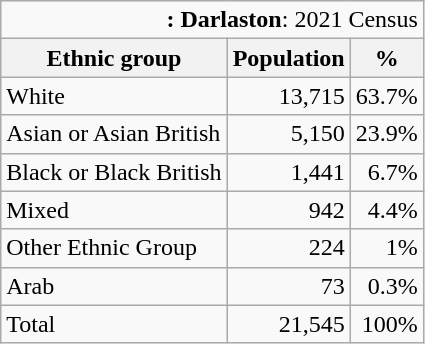<table class="wikitable">
<tr>
<td colspan="14" style="text-align:right;"><strong>: Darlaston</strong>: 2021 Census</td>
</tr>
<tr>
<th>Ethnic group</th>
<th>Population</th>
<th>%</th>
</tr>
<tr>
<td>White</td>
<td style="text-align:right;">13,715</td>
<td style="text-align:right;">63.7%</td>
</tr>
<tr>
<td>Asian or Asian British</td>
<td style="text-align:right;">5,150</td>
<td style="text-align:right;">23.9%</td>
</tr>
<tr>
<td>Black or Black British</td>
<td style="text-align:right;">1,441</td>
<td style="text-align:right;">6.7%</td>
</tr>
<tr>
<td>Mixed</td>
<td style="text-align:right;">942</td>
<td style="text-align:right;">4.4%</td>
</tr>
<tr>
<td>Other Ethnic Group</td>
<td style="text-align:right;">224</td>
<td style="text-align:right;">1%</td>
</tr>
<tr>
<td>Arab</td>
<td style="text-align:right;">73</td>
<td style="text-align:right;">0.3%</td>
</tr>
<tr>
<td>Total</td>
<td style="text-align:right;">21,545</td>
<td style="text-align:right;">100%</td>
</tr>
</table>
